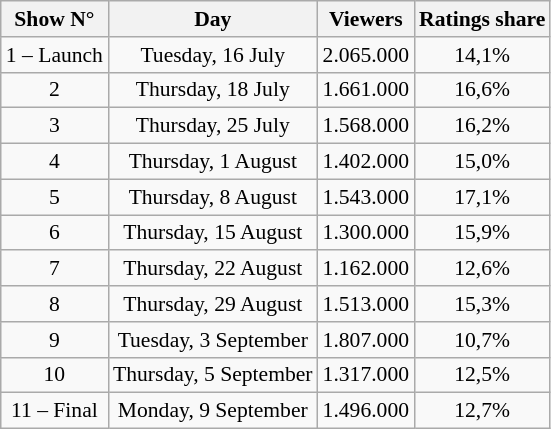<table class="wikitable sortable centre" style="text-align:center; font-size:90%">
<tr>
<th>Show N°</th>
<th>Day</th>
<th>Viewers</th>
<th>Ratings share</th>
</tr>
<tr>
<td>1 – Launch</td>
<td>Tuesday, 16 July</td>
<td>2.065.000</td>
<td>14,1%</td>
</tr>
<tr>
<td>2</td>
<td>Thursday, 18 July</td>
<td>1.661.000</td>
<td>16,6%</td>
</tr>
<tr>
<td>3</td>
<td>Thursday, 25 July</td>
<td>1.568.000</td>
<td>16,2%</td>
</tr>
<tr>
<td>4</td>
<td>Thursday, 1 August</td>
<td>1.402.000</td>
<td>15,0%</td>
</tr>
<tr>
<td>5</td>
<td>Thursday, 8 August</td>
<td>1.543.000</td>
<td>17,1%</td>
</tr>
<tr>
<td>6</td>
<td>Thursday, 15 August</td>
<td>1.300.000</td>
<td>15,9%</td>
</tr>
<tr>
<td>7</td>
<td>Thursday, 22 August</td>
<td>1.162.000</td>
<td>12,6%</td>
</tr>
<tr>
<td>8</td>
<td>Thursday, 29 August</td>
<td>1.513.000</td>
<td>15,3%</td>
</tr>
<tr>
<td>9</td>
<td>Tuesday, 3 September</td>
<td>1.807.000</td>
<td>10,7%</td>
</tr>
<tr>
<td>10</td>
<td>Thursday, 5 September</td>
<td>1.317.000</td>
<td>12,5%</td>
</tr>
<tr>
<td>11 – Final</td>
<td>Monday, 9 September</td>
<td>1.496.000</td>
<td>12,7%</td>
</tr>
</table>
